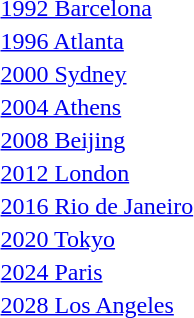<table>
<tr valign="top">
<td rowspan=2><a href='#'>1992 Barcelona</a><br></td>
<td rowspan=2></td>
<td rowspan=2></td>
<td></td>
</tr>
<tr>
<td></td>
</tr>
<tr>
<td><a href='#'>1996 Atlanta</a><br></td>
<td></td>
<td></td>
<td></td>
</tr>
<tr>
<td><a href='#'>2000 Sydney</a><br></td>
<td></td>
<td></td>
<td></td>
</tr>
<tr>
<td><a href='#'>2004 Athens</a><br></td>
<td></td>
<td></td>
<td></td>
</tr>
<tr>
<td><a href='#'>2008 Beijing</a><br></td>
<td></td>
<td></td>
<td></td>
</tr>
<tr>
<td><a href='#'>2012 London</a><br></td>
<td></td>
<td></td>
<td></td>
</tr>
<tr>
<td><a href='#'>2016 Rio de Janeiro</a><br></td>
<td></td>
<td></td>
<td></td>
</tr>
<tr>
<td><a href='#'>2020 Tokyo</a><br></td>
<td></td>
<td></td>
<td></td>
</tr>
<tr>
<td><a href='#'>2024 Paris</a> <br></td>
<td></td>
<td></td>
<td></td>
</tr>
<tr>
<td><a href='#'>2028 Los Angeles</a> <br></td>
<td></td>
<td></td>
<td></td>
</tr>
<tr>
</tr>
</table>
